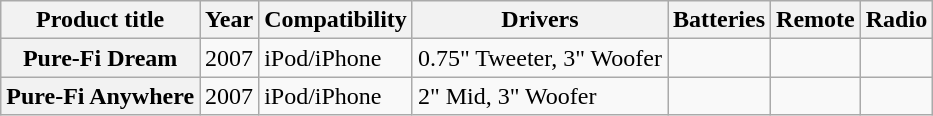<table class="wikitable sortable">
<tr>
<th>Product title</th>
<th>Year</th>
<th>Compatibility</th>
<th>Drivers</th>
<th>Batteries</th>
<th>Remote</th>
<th>Radio</th>
</tr>
<tr>
<th>Pure-Fi Dream</th>
<td>2007</td>
<td>iPod/iPhone</td>
<td>0.75" Tweeter, 3" Woofer</td>
<td></td>
<td></td>
<td></td>
</tr>
<tr>
<th>Pure-Fi Anywhere</th>
<td>2007</td>
<td>iPod/iPhone</td>
<td>2" Mid, 3" Woofer</td>
<td></td>
<td></td>
<td></td>
</tr>
</table>
